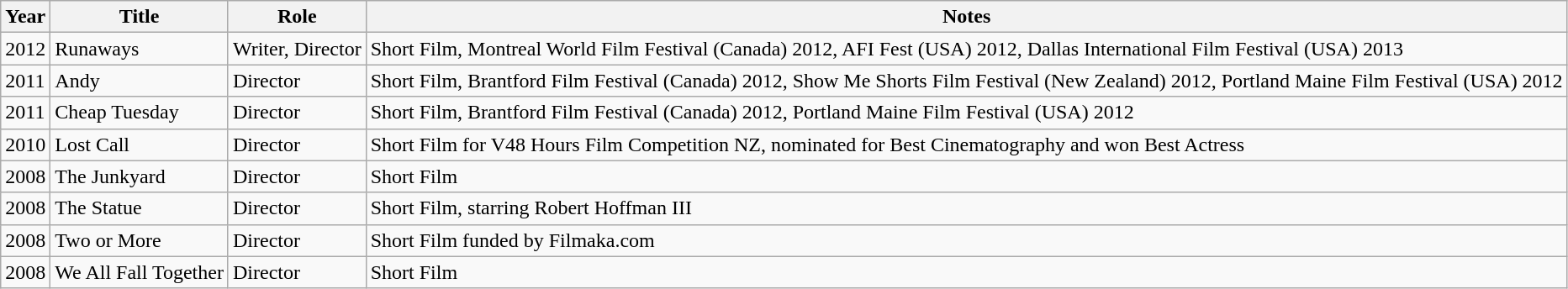<table class="wikitable">
<tr>
<th>Year</th>
<th>Title</th>
<th>Role</th>
<th>Notes</th>
</tr>
<tr>
<td>2012</td>
<td>Runaways</td>
<td>Writer, Director</td>
<td>Short Film, Montreal World Film Festival (Canada) 2012, AFI Fest (USA) 2012, Dallas International Film Festival (USA) 2013</td>
</tr>
<tr>
<td>2011</td>
<td>Andy</td>
<td>Director</td>
<td>Short Film, Brantford Film Festival (Canada) 2012, Show Me Shorts Film Festival (New Zealand) 2012, Portland Maine Film Festival (USA) 2012</td>
</tr>
<tr>
<td>2011</td>
<td>Cheap Tuesday</td>
<td>Director</td>
<td>Short Film, Brantford Film Festival (Canada) 2012, Portland Maine Film Festival (USA) 2012</td>
</tr>
<tr>
<td>2010</td>
<td>Lost Call</td>
<td>Director</td>
<td>Short Film for V48 Hours Film Competition NZ, nominated for Best Cinematography and won Best Actress</td>
</tr>
<tr>
<td>2008</td>
<td>The Junkyard</td>
<td>Director</td>
<td>Short Film</td>
</tr>
<tr>
<td>2008</td>
<td>The Statue</td>
<td>Director</td>
<td>Short Film, starring Robert Hoffman III</td>
</tr>
<tr>
<td>2008</td>
<td>Two or More</td>
<td>Director</td>
<td>Short Film funded by Filmaka.com</td>
</tr>
<tr>
<td>2008</td>
<td>We All Fall Together</td>
<td>Director</td>
<td>Short Film</td>
</tr>
</table>
